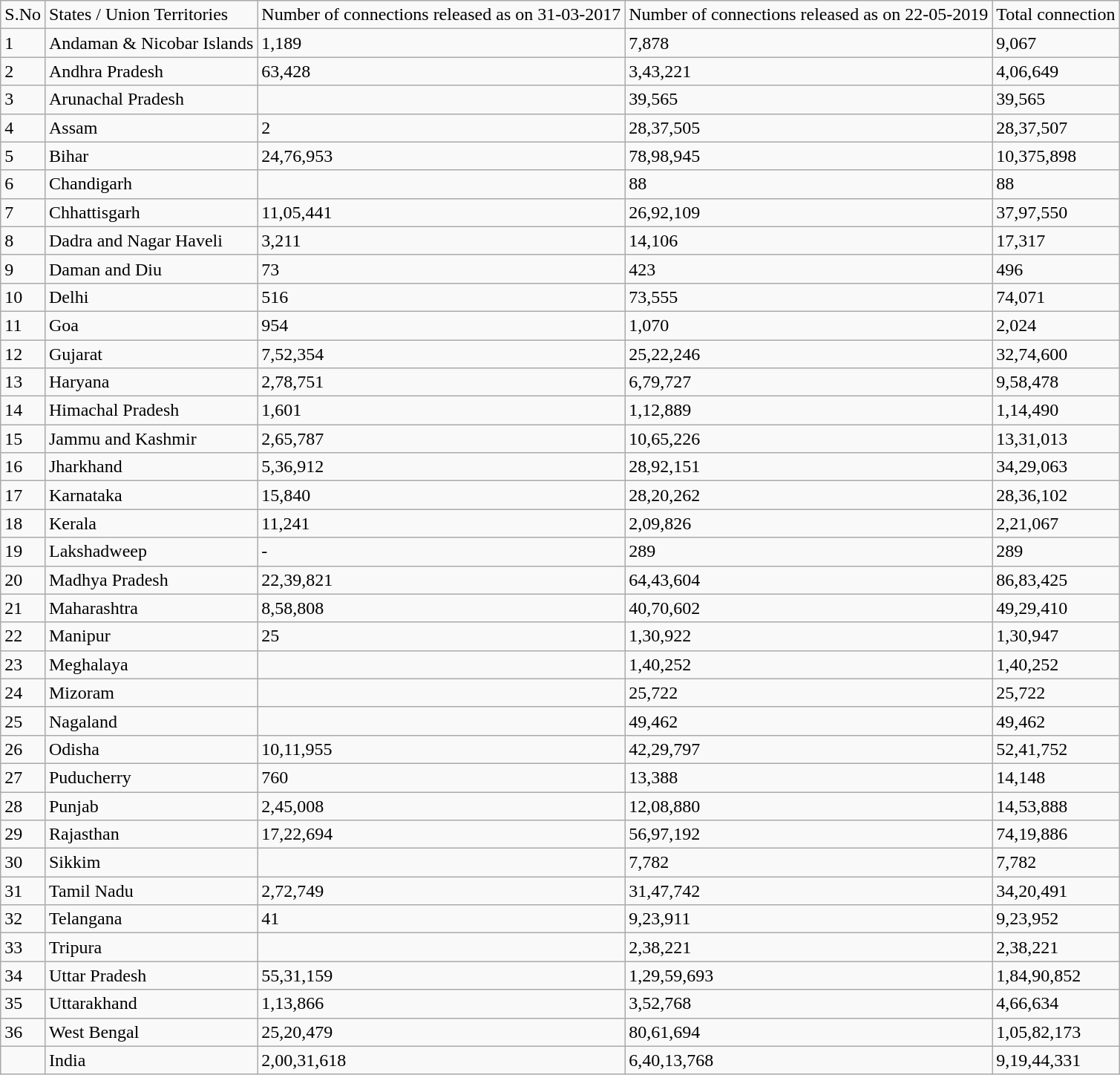<table class="wikitable sortable">
<tr>
<td>S.No</td>
<td>States / Union Territories</td>
<td>Number of connections released as on 31-03-2017</td>
<td>Number of connections released as on 22-05-2019</td>
<td>Total connection</td>
</tr>
<tr>
<td>1</td>
<td>Andaman & Nicobar Islands</td>
<td>1,189</td>
<td>7,878</td>
<td>9,067</td>
</tr>
<tr>
<td>2</td>
<td>Andhra Pradesh</td>
<td>63,428</td>
<td>3,43,221</td>
<td>4,06,649</td>
</tr>
<tr>
<td>3</td>
<td>Arunachal Pradesh</td>
<td></td>
<td>39,565</td>
<td>39,565</td>
</tr>
<tr>
<td>4</td>
<td>Assam</td>
<td>2</td>
<td>28,37,505</td>
<td>28,37,507</td>
</tr>
<tr>
<td>5</td>
<td>Bihar</td>
<td>24,76,953</td>
<td>78,98,945</td>
<td>10,375,898</td>
</tr>
<tr>
<td>6</td>
<td>Chandigarh</td>
<td></td>
<td>88</td>
<td>88</td>
</tr>
<tr>
<td>7</td>
<td>Chhattisgarh</td>
<td>11,05,441</td>
<td>26,92,109</td>
<td>37,97,550</td>
</tr>
<tr>
<td>8</td>
<td>Dadra and Nagar Haveli</td>
<td>3,211</td>
<td>14,106</td>
<td>17,317</td>
</tr>
<tr>
<td>9</td>
<td>Daman and Diu</td>
<td>73</td>
<td>423</td>
<td>496</td>
</tr>
<tr>
<td>10</td>
<td>Delhi</td>
<td>516</td>
<td>73,555</td>
<td>74,071</td>
</tr>
<tr>
<td>11</td>
<td>Goa</td>
<td>954</td>
<td>1,070</td>
<td>2,024</td>
</tr>
<tr>
<td>12</td>
<td>Gujarat</td>
<td>7,52,354</td>
<td>25,22,246</td>
<td>32,74,600</td>
</tr>
<tr>
<td>13</td>
<td>Haryana</td>
<td>2,78,751</td>
<td>6,79,727</td>
<td>9,58,478</td>
</tr>
<tr>
<td>14</td>
<td>Himachal Pradesh</td>
<td>1,601</td>
<td>1,12,889</td>
<td>1,14,490</td>
</tr>
<tr>
<td>15</td>
<td>Jammu and Kashmir</td>
<td>2,65,787</td>
<td>10,65,226</td>
<td>13,31,013</td>
</tr>
<tr>
<td>16</td>
<td>Jharkhand</td>
<td>5,36,912</td>
<td>28,92,151</td>
<td>34,29,063</td>
</tr>
<tr>
<td>17</td>
<td>Karnataka</td>
<td>15,840</td>
<td>28,20,262</td>
<td>28,36,102</td>
</tr>
<tr>
<td>18</td>
<td>Kerala</td>
<td>11,241</td>
<td>2,09,826</td>
<td>2,21,067</td>
</tr>
<tr>
<td>19</td>
<td>Lakshadweep</td>
<td>-</td>
<td>289</td>
<td>289</td>
</tr>
<tr>
<td>20</td>
<td>Madhya Pradesh</td>
<td>22,39,821</td>
<td>64,43,604</td>
<td>86,83,425</td>
</tr>
<tr>
<td>21</td>
<td>Maharashtra</td>
<td>8,58,808</td>
<td>40,70,602</td>
<td>49,29,410</td>
</tr>
<tr>
<td>22</td>
<td>Manipur</td>
<td>25</td>
<td>1,30,922</td>
<td>1,30,947</td>
</tr>
<tr>
<td>23</td>
<td>Meghalaya</td>
<td></td>
<td>1,40,252</td>
<td>1,40,252</td>
</tr>
<tr>
<td>24</td>
<td>Mizoram</td>
<td></td>
<td>25,722</td>
<td>25,722</td>
</tr>
<tr>
<td>25</td>
<td>Nagaland</td>
<td></td>
<td>49,462</td>
<td>49,462</td>
</tr>
<tr>
<td>26</td>
<td>Odisha</td>
<td>10,11,955</td>
<td>42,29,797</td>
<td>52,41,752</td>
</tr>
<tr>
<td>27</td>
<td>Puducherry</td>
<td>760</td>
<td>13,388</td>
<td>14,148</td>
</tr>
<tr>
<td>28</td>
<td>Punjab</td>
<td>2,45,008</td>
<td>12,08,880</td>
<td>14,53,888</td>
</tr>
<tr>
<td>29</td>
<td>Rajasthan</td>
<td>17,22,694</td>
<td>56,97,192</td>
<td>74,19,886</td>
</tr>
<tr>
<td>30</td>
<td>Sikkim</td>
<td></td>
<td>7,782</td>
<td>7,782</td>
</tr>
<tr>
<td>31</td>
<td>Tamil Nadu</td>
<td>2,72,749</td>
<td>31,47,742</td>
<td>34,20,491</td>
</tr>
<tr>
<td>32</td>
<td>Telangana</td>
<td>41</td>
<td>9,23,911</td>
<td>9,23,952</td>
</tr>
<tr>
<td>33</td>
<td>Tripura</td>
<td></td>
<td>2,38,221</td>
<td>2,38,221</td>
</tr>
<tr>
<td>34</td>
<td>Uttar Pradesh</td>
<td>55,31,159</td>
<td>1,29,59,693</td>
<td>1,84,90,852</td>
</tr>
<tr>
<td>35</td>
<td>Uttarakhand</td>
<td>1,13,866</td>
<td>3,52,768</td>
<td>4,66,634</td>
</tr>
<tr>
<td>36</td>
<td>West Bengal</td>
<td>25,20,479</td>
<td>80,61,694</td>
<td>1,05,82,173</td>
</tr>
<tr>
<td></td>
<td>India</td>
<td>2,00,31,618</td>
<td>6,40,13,768</td>
<td>9,19,44,331</td>
</tr>
</table>
